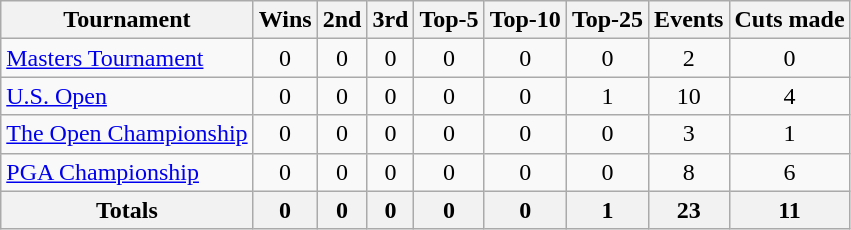<table class=wikitable style=text-align:center>
<tr>
<th>Tournament</th>
<th>Wins</th>
<th>2nd</th>
<th>3rd</th>
<th>Top-5</th>
<th>Top-10</th>
<th>Top-25</th>
<th>Events</th>
<th>Cuts made</th>
</tr>
<tr>
<td align=left><a href='#'>Masters Tournament</a></td>
<td>0</td>
<td>0</td>
<td>0</td>
<td>0</td>
<td>0</td>
<td>0</td>
<td>2</td>
<td>0</td>
</tr>
<tr>
<td align=left><a href='#'>U.S. Open</a></td>
<td>0</td>
<td>0</td>
<td>0</td>
<td>0</td>
<td>0</td>
<td>1</td>
<td>10</td>
<td>4</td>
</tr>
<tr>
<td align=left><a href='#'>The Open Championship</a></td>
<td>0</td>
<td>0</td>
<td>0</td>
<td>0</td>
<td>0</td>
<td>0</td>
<td>3</td>
<td>1</td>
</tr>
<tr>
<td align=left><a href='#'>PGA Championship</a></td>
<td>0</td>
<td>0</td>
<td>0</td>
<td>0</td>
<td>0</td>
<td>0</td>
<td>8</td>
<td>6</td>
</tr>
<tr>
<th>Totals</th>
<th>0</th>
<th>0</th>
<th>0</th>
<th>0</th>
<th>0</th>
<th>1</th>
<th>23</th>
<th>11</th>
</tr>
</table>
